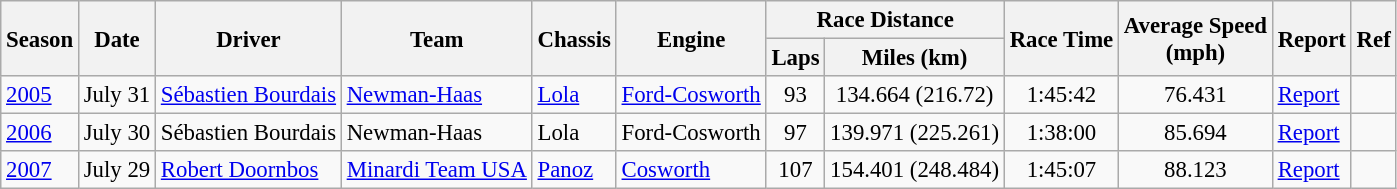<table class="wikitable" style="font-size: 95%;">
<tr>
<th rowspan="2">Season</th>
<th rowspan="2">Date</th>
<th rowspan="2">Driver</th>
<th rowspan="2">Team</th>
<th rowspan="2">Chassis</th>
<th rowspan="2">Engine</th>
<th colspan="2">Race Distance</th>
<th rowspan="2">Race Time</th>
<th rowspan="2">Average Speed<br>(mph)</th>
<th rowspan="2">Report</th>
<th rowspan="2">Ref</th>
</tr>
<tr>
<th>Laps</th>
<th>Miles (km)</th>
</tr>
<tr>
<td><a href='#'>2005</a></td>
<td>July 31</td>
<td> <a href='#'>Sébastien Bourdais</a></td>
<td><a href='#'>Newman-Haas</a></td>
<td><a href='#'>Lola</a></td>
<td><a href='#'>Ford-Cosworth</a></td>
<td align="center">93</td>
<td align="center">134.664 (216.72)</td>
<td align="center">1:45:42</td>
<td align="center">76.431</td>
<td><a href='#'>Report</a></td>
<td align="center"></td>
</tr>
<tr>
<td><a href='#'>2006</a></td>
<td>July 30</td>
<td> Sébastien Bourdais</td>
<td>Newman-Haas</td>
<td>Lola</td>
<td>Ford-Cosworth</td>
<td align="center">97</td>
<td align="center">139.971 (225.261)</td>
<td align="center">1:38:00</td>
<td align="center">85.694</td>
<td><a href='#'>Report</a></td>
<td align="center"></td>
</tr>
<tr>
<td><a href='#'>2007</a></td>
<td>July 29</td>
<td> <a href='#'>Robert Doornbos</a></td>
<td><a href='#'>Minardi Team USA</a></td>
<td><a href='#'>Panoz</a></td>
<td><a href='#'>Cosworth</a></td>
<td align="center">107</td>
<td align="center">154.401 (248.484)</td>
<td align="center">1:45:07</td>
<td align="center">88.123</td>
<td><a href='#'>Report</a></td>
<td align="center"></td>
</tr>
</table>
